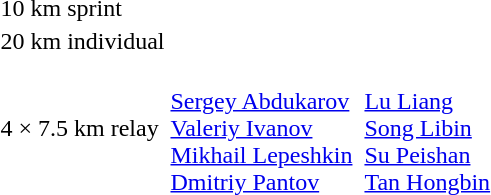<table>
<tr>
<td>10 km sprint</td>
<td></td>
<td></td>
<td></td>
</tr>
<tr>
<td>20 km individual</td>
<td></td>
<td></td>
<td></td>
</tr>
<tr>
<td>4 × 7.5 km relay</td>
<td><br><a href='#'>Sergey Abdukarov</a><br><a href='#'>Valeriy Ivanov</a><br><a href='#'>Mikhail Lepeshkin</a><br><a href='#'>Dmitriy Pantov</a></td>
<td valign=top></td>
<td><br><a href='#'>Lu Liang</a><br><a href='#'>Song Libin</a><br><a href='#'>Su Peishan</a><br><a href='#'>Tan Hongbin</a></td>
</tr>
</table>
